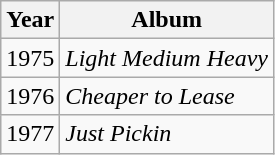<table class="wikitable">
<tr>
<th>Year</th>
<th>Album</th>
</tr>
<tr>
<td>1975</td>
<td><em>Light Medium Heavy</em></td>
</tr>
<tr>
<td>1976</td>
<td><em>Cheaper to Lease</em></td>
</tr>
<tr>
<td>1977</td>
<td><em>Just Pickin</em></td>
</tr>
</table>
